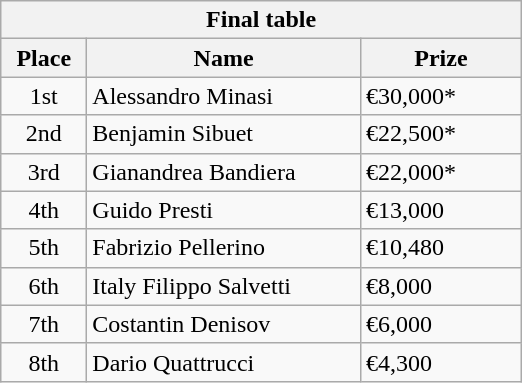<table class="wikitable">
<tr>
<th colspan="3">Final table</th>
</tr>
<tr>
<th style="width:50px;">Place</th>
<th style="width:175px;">Name</th>
<th style="width:100px;">Prize</th>
</tr>
<tr>
<td style="text-align:center;">1st</td>
<td> Alessandro Minasi</td>
<td>€30,000*</td>
</tr>
<tr>
<td style="text-align:center;">2nd</td>
<td> Benjamin Sibuet</td>
<td>€22,500*</td>
</tr>
<tr>
<td style="text-align:center;">3rd</td>
<td> Gianandrea Bandiera</td>
<td>€22,000*</td>
</tr>
<tr>
<td style="text-align:center;">4th</td>
<td> Guido Presti</td>
<td>€13,000</td>
</tr>
<tr>
<td style="text-align:center;">5th</td>
<td> Fabrizio Pellerino</td>
<td>€10,480</td>
</tr>
<tr>
<td style="text-align:center;">6th</td>
<td> Italy	Filippo Salvetti</td>
<td>€8,000</td>
</tr>
<tr>
<td style="text-align:center;">7th</td>
<td> Costantin Denisov</td>
<td>€6,000</td>
</tr>
<tr>
<td style="text-align:center;">8th</td>
<td> Dario Quattrucci</td>
<td>€4,300</td>
</tr>
</table>
